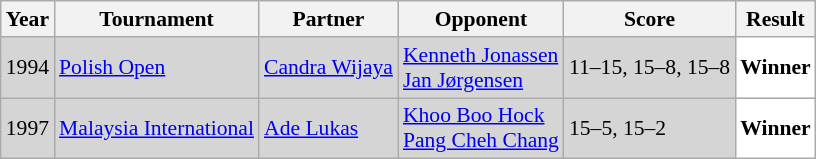<table class="sortable wikitable" style="font-size: 90%;">
<tr>
<th>Year</th>
<th>Tournament</th>
<th>Partner</th>
<th>Opponent</th>
<th>Score</th>
<th>Result</th>
</tr>
<tr style="background:#D5D5D5">
<td align="center">1994</td>
<td align="left"><a href='#'>Polish Open</a></td>
<td align="left"> <a href='#'>Candra Wijaya</a></td>
<td align="left"> <a href='#'>Kenneth Jonassen</a> <br>  <a href='#'>Jan Jørgensen</a></td>
<td align="left">11–15, 15–8, 15–8</td>
<td style="text-align:left; background:white"> <strong>Winner</strong></td>
</tr>
<tr style="background:#D5D5D5">
<td align="center">1997</td>
<td align="left"><a href='#'>Malaysia International</a></td>
<td align="left"> <a href='#'>Ade Lukas</a></td>
<td align="left"> <a href='#'>Khoo Boo Hock</a> <br>  <a href='#'>Pang Cheh Chang</a></td>
<td align="left">15–5, 15–2</td>
<td style="text-align:left; background:white"> <strong>Winner</strong></td>
</tr>
</table>
